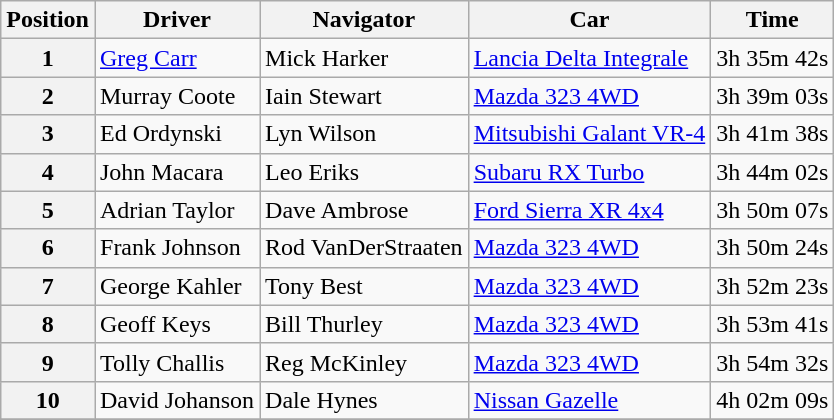<table class="wikitable" border="1">
<tr>
<th>Position</th>
<th>Driver</th>
<th>Navigator</th>
<th>Car</th>
<th>Time</th>
</tr>
<tr>
<th>1</th>
<td><a href='#'>Greg Carr</a></td>
<td>Mick Harker</td>
<td><a href='#'>Lancia Delta Integrale</a></td>
<td align="center">3h 35m 42s</td>
</tr>
<tr>
<th>2</th>
<td>Murray Coote</td>
<td>Iain Stewart</td>
<td><a href='#'>Mazda 323 4WD</a></td>
<td align="center">3h 39m 03s</td>
</tr>
<tr>
<th>3</th>
<td>Ed Ordynski</td>
<td>Lyn Wilson</td>
<td><a href='#'>Mitsubishi Galant VR-4</a></td>
<td align="center">3h 41m 38s</td>
</tr>
<tr>
<th>4</th>
<td>John Macara</td>
<td>Leo Eriks</td>
<td><a href='#'>Subaru RX Turbo</a></td>
<td align="center">3h 44m 02s</td>
</tr>
<tr>
<th>5</th>
<td>Adrian Taylor</td>
<td>Dave Ambrose</td>
<td><a href='#'>Ford Sierra XR 4x4</a></td>
<td align="center">3h 50m 07s</td>
</tr>
<tr>
<th>6</th>
<td>Frank Johnson</td>
<td>Rod VanDerStraaten</td>
<td><a href='#'>Mazda 323 4WD</a></td>
<td align="center">3h 50m 24s</td>
</tr>
<tr>
<th>7</th>
<td>George Kahler</td>
<td>Tony Best</td>
<td><a href='#'>Mazda 323 4WD</a></td>
<td align="center">3h 52m 23s</td>
</tr>
<tr>
<th>8</th>
<td>Geoff Keys</td>
<td>Bill Thurley</td>
<td><a href='#'>Mazda 323 4WD</a></td>
<td align="center">3h 53m 41s</td>
</tr>
<tr>
<th>9</th>
<td>Tolly Challis</td>
<td>Reg McKinley</td>
<td><a href='#'>Mazda 323 4WD</a></td>
<td align="center">3h 54m 32s</td>
</tr>
<tr>
<th>10</th>
<td>David Johanson</td>
<td>Dale Hynes</td>
<td><a href='#'>Nissan Gazelle</a></td>
<td align="center">4h 02m 09s</td>
</tr>
<tr>
</tr>
</table>
